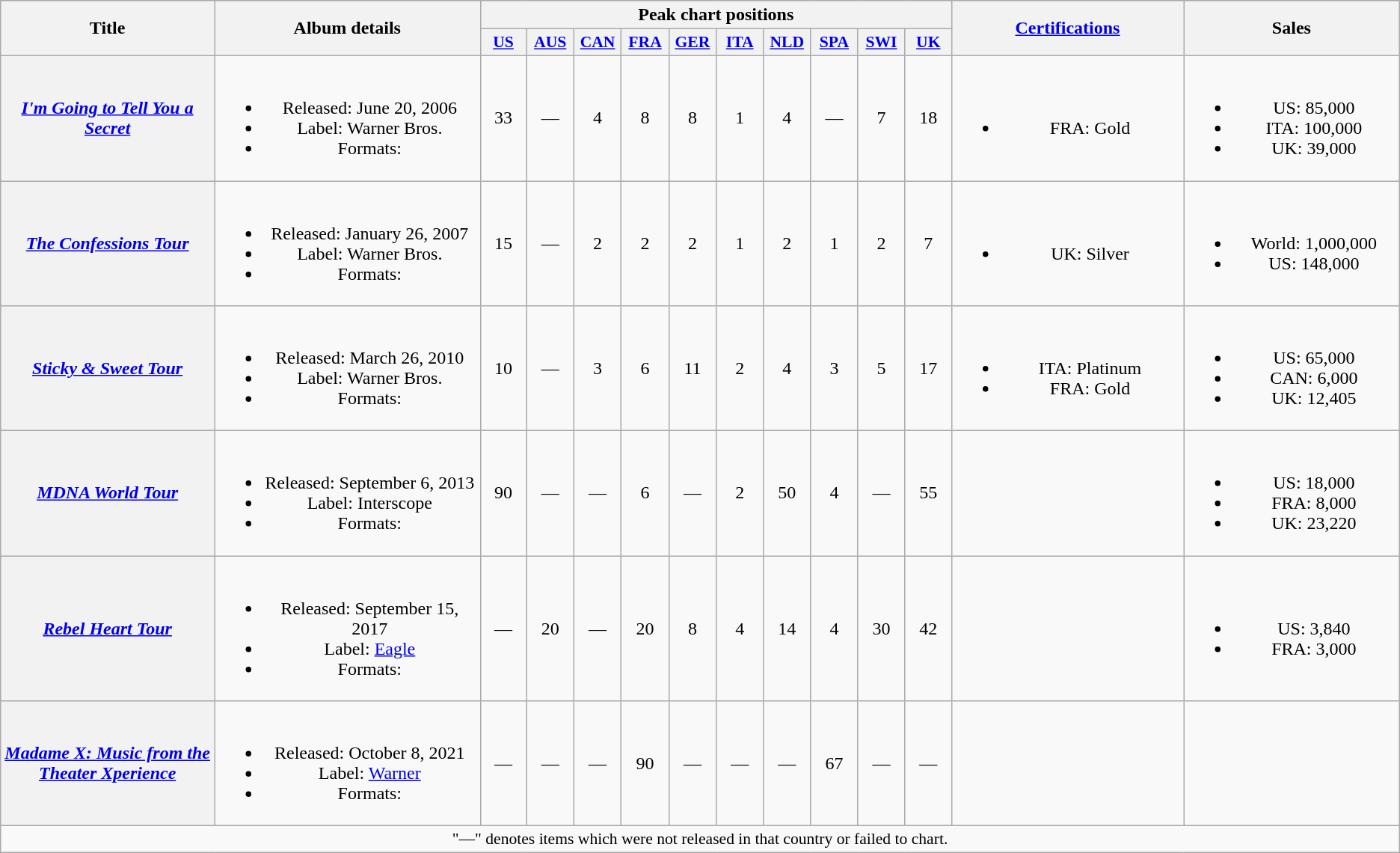<table class="wikitable plainrowheaders" style="text-align:center;" border="1">
<tr>
<th scope="col" rowspan="2" style="width:12em;">Title</th>
<th scope="col" rowspan="2" style="width:15em;">Album details</th>
<th scope="col" colspan="10">Peak chart positions</th>
<th scope="col" rowspan="2" style="width:13em;"><a href='#'>Certifications</a></th>
<th scope="col" rowspan="2" style="width:12em;">Sales</th>
</tr>
<tr>
<th scope="col" style="width:2.5em;font-size:90%;"><a href='#'>US</a><br></th>
<th scope="col" style="width:2.5em;font-size:90%;"><a href='#'>AUS</a><br></th>
<th scope="col" style="width:2.5em;font-size:90%;"><a href='#'>CAN</a><br></th>
<th scope="col" style="width:2.5em;font-size:90%;"><a href='#'>FRA</a><br></th>
<th scope="col" style="width:2.5em;font-size:90%;"><a href='#'>GER</a><br></th>
<th scope="col" style="width:2.5em;font-size:90%;"><a href='#'>ITA</a><br></th>
<th scope="col" style="width:2.5em;font-size:90%;"><a href='#'>NLD</a><br></th>
<th scope="col" style="width:2.5em;font-size:90%;"><a href='#'>SPA</a><br></th>
<th scope="col" style="width:2.5em;font-size:90%;"><a href='#'>SWI</a><br></th>
<th scope="col" style="width:2.5em;font-size:90%;"><a href='#'>UK</a><br></th>
</tr>
<tr>
<th scope="row"><em><a href='#'>I'm Going to Tell You a Secret</a></em></th>
<td><br><ul><li>Released: June 20, 2006</li><li>Label: Warner Bros.</li><li>Formats: </li></ul></td>
<td>33</td>
<td>—</td>
<td>4</td>
<td>8</td>
<td>8</td>
<td>1</td>
<td>4</td>
<td>—</td>
<td>7</td>
<td>18</td>
<td><br><ul><li>FRA: Gold</li></ul></td>
<td><br><ul><li>US: 85,000</li><li>ITA: 100,000</li><li>UK: 39,000</li></ul></td>
</tr>
<tr>
<th scope="row"><em><a href='#'>The Confessions Tour</a></em></th>
<td><br><ul><li>Released: January 26, 2007</li><li>Label: Warner Bros.</li><li>Formats: </li></ul></td>
<td>15</td>
<td>—</td>
<td>2</td>
<td>2</td>
<td>2</td>
<td>1</td>
<td>2</td>
<td>1</td>
<td>2</td>
<td>7</td>
<td><br><ul><li>UK: Silver</li></ul></td>
<td><br><ul><li>World: 1,000,000</li><li>US: 148,000</li></ul></td>
</tr>
<tr>
<th scope="row"><em><a href='#'>Sticky & Sweet Tour</a></em></th>
<td><br><ul><li>Released: March 26, 2010</li><li>Label: Warner Bros.</li><li>Formats: </li></ul></td>
<td>10</td>
<td>—</td>
<td>3</td>
<td>6</td>
<td>11</td>
<td>2</td>
<td>4</td>
<td>3</td>
<td>5</td>
<td>17</td>
<td><br><ul><li>ITA: Platinum</li><li>FRA: Gold</li></ul></td>
<td><br><ul><li>US: 65,000</li><li>CAN: 6,000</li><li>UK: 12,405</li></ul></td>
</tr>
<tr>
<th scope="row"><em><a href='#'>MDNA World Tour</a></em></th>
<td><br><ul><li>Released: September 6, 2013</li><li>Label: Interscope</li><li>Formats: </li></ul></td>
<td>90</td>
<td>—</td>
<td>—</td>
<td>6</td>
<td>—</td>
<td>2</td>
<td>50</td>
<td>4</td>
<td>—</td>
<td>55</td>
<td><br></td>
<td><br><ul><li>US: 18,000</li><li>FRA: 8,000</li><li>UK: 23,220</li></ul></td>
</tr>
<tr>
<th scope="row"><em><a href='#'>Rebel Heart Tour</a></em></th>
<td><br><ul><li>Released: September 15, 2017</li><li>Label: <a href='#'>Eagle</a></li><li>Formats: </li></ul></td>
<td>—</td>
<td>20</td>
<td>—</td>
<td>20</td>
<td>8</td>
<td>4</td>
<td>14</td>
<td>4</td>
<td>30</td>
<td>42</td>
<td></td>
<td><br><ul><li>US: 3,840</li><li>FRA: 3,000</li></ul></td>
</tr>
<tr>
<th scope="row"><em><a href='#'>Madame X: Music from the Theater Xperience</a></em></th>
<td><br><ul><li>Released: October 8, 2021</li><li>Label: <a href='#'>Warner</a></li><li>Formats: </li></ul></td>
<td>—</td>
<td>—</td>
<td>—</td>
<td>90</td>
<td>—</td>
<td>—</td>
<td>—</td>
<td>67</td>
<td>—</td>
<td>—</td>
<td></td>
<td></td>
</tr>
<tr>
<td colspan="14" align="center" style="font-size:90%;">"—" denotes items which were not released in that country or failed to chart.</td>
</tr>
</table>
